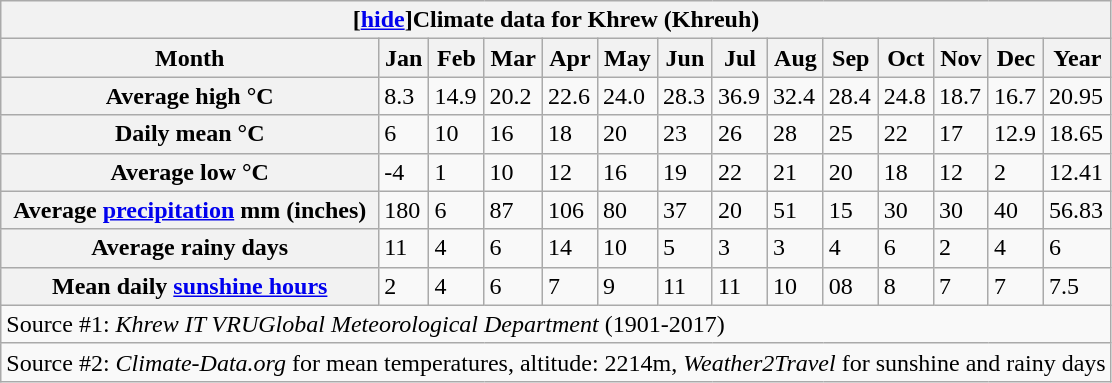<table class="wikitable mw-collapsible">
<tr>
<th colspan="14">[<a href='#'>hide</a>]Climate data for Khrew (Khreuh)</th>
</tr>
<tr>
<th>Month</th>
<th>Jan</th>
<th>Feb</th>
<th>Mar</th>
<th>Apr</th>
<th>May</th>
<th>Jun</th>
<th>Jul</th>
<th>Aug</th>
<th>Sep</th>
<th>Oct</th>
<th>Nov</th>
<th>Dec</th>
<th>Year</th>
</tr>
<tr>
<th>Average high °C</th>
<td>8.3</td>
<td>14.9</td>
<td>20.2</td>
<td>22.6</td>
<td>24.0</td>
<td>28.3</td>
<td>36.9</td>
<td>32.4</td>
<td>28.4</td>
<td>24.8</td>
<td>18.7</td>
<td>16.7</td>
<td>20.95</td>
</tr>
<tr>
<th>Daily mean °C</th>
<td>6</td>
<td>10</td>
<td>16</td>
<td>18</td>
<td>20</td>
<td>23</td>
<td>26</td>
<td>28</td>
<td>25</td>
<td>22</td>
<td>17</td>
<td>12.9</td>
<td>18.65</td>
</tr>
<tr>
<th>Average low °C</th>
<td>-4</td>
<td>1</td>
<td>10</td>
<td>12</td>
<td>16</td>
<td>19</td>
<td>22</td>
<td>21</td>
<td>20</td>
<td>18</td>
<td>12</td>
<td>2</td>
<td>12.41</td>
</tr>
<tr>
<th>Average <a href='#'>precipitation</a> mm (inches)</th>
<td>180</td>
<td>6</td>
<td>87</td>
<td>106</td>
<td>80</td>
<td>37</td>
<td>20</td>
<td>51</td>
<td>15</td>
<td>30</td>
<td>30</td>
<td>40</td>
<td>56.83</td>
</tr>
<tr>
<th>Average rainy days</th>
<td>11</td>
<td>4</td>
<td>6</td>
<td>14</td>
<td>10</td>
<td>5</td>
<td>3</td>
<td>3</td>
<td>4</td>
<td>6</td>
<td>2</td>
<td>4</td>
<td>6</td>
</tr>
<tr>
<th>Mean daily <a href='#'>sunshine hours</a></th>
<td>2</td>
<td>4</td>
<td>6</td>
<td>7</td>
<td>9</td>
<td>11</td>
<td>11</td>
<td>10</td>
<td>08</td>
<td>8</td>
<td>7</td>
<td>7</td>
<td>7.5</td>
</tr>
<tr>
<td colspan="14">Source #1: <em>Khrew IT VRUGlobal Meteorological Department</em> (1901-2017)</td>
</tr>
<tr>
<td colspan="14">Source #2: <em>Climate-Data.org</em> for mean temperatures, altitude: 2214m, <em>Weather2Travel</em> for sunshine and rainy days</td>
</tr>
</table>
